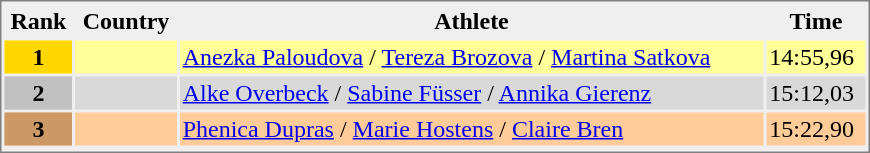<table style="border-style:solid; border-width:1px; border-color:#808080; background-color:#EFEFEF;" cellpadding="2" cellspacing="2" width="580">
<tr>
<th>Rank</th>
<th>Country</th>
<th>Athlete</th>
<th>Time</th>
</tr>
<tr align="center" bgcolor="#FFFF99" valign="top">
<th style="background:#ffd700;">1</th>
<td align="left"></td>
<td align="left"><a href='#'>Anezka Paloudova</a> / <a href='#'>Tereza Brozova</a> / <a href='#'>Martina Satkova</a></td>
<td align="left">14:55,96</td>
</tr>
<tr align="center" bgcolor="#D9D9D9" valign="top">
<th style="background:#c0c0c0;">2</th>
<td align="left"></td>
<td align="left"><a href='#'>Alke Overbeck</a> / <a href='#'>Sabine Füsser</a> / <a href='#'>Annika Gierenz</a></td>
<td align="left">15:12,03</td>
</tr>
<tr align="center" bgcolor="#FFCC99" valign="top">
<th style="background:#cc9966;">3</th>
<td align="left"></td>
<td align="left"><a href='#'>Phenica Dupras</a> / <a href='#'>Marie Hostens</a> / <a href='#'>Claire Bren</a></td>
<td align="left">15:22,90</td>
</tr>
<tr align="center" bgcolor="#FFFFFF" valign="top">
</tr>
</table>
